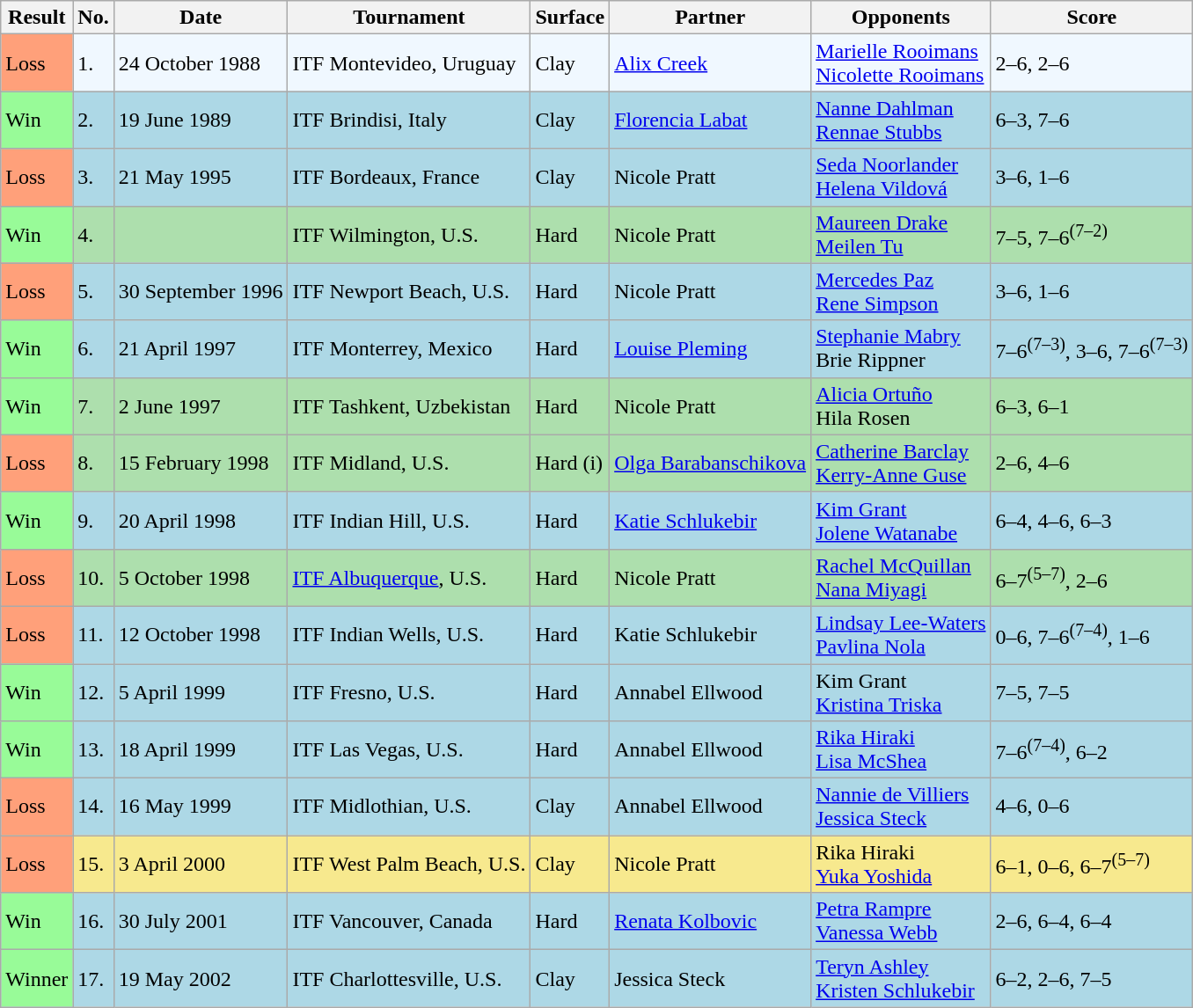<table class="sortable wikitable">
<tr>
<th>Result</th>
<th>No.</th>
<th>Date</th>
<th>Tournament</th>
<th>Surface</th>
<th>Partner</th>
<th>Opponents</th>
<th>Score</th>
</tr>
<tr style="background:#f0f8ff;">
<td style="background:#ffa07a;">Loss</td>
<td>1.</td>
<td>24 October 1988</td>
<td>ITF Montevideo, Uruguay</td>
<td>Clay</td>
<td> <a href='#'>Alix Creek</a></td>
<td> <a href='#'>Marielle Rooimans</a> <br>  <a href='#'>Nicolette Rooimans</a></td>
<td>2–6, 2–6</td>
</tr>
<tr style="background:lightblue;">
<td style="background:#98fb98;">Win</td>
<td>2.</td>
<td>19 June 1989</td>
<td>ITF Brindisi, Italy</td>
<td>Clay</td>
<td> <a href='#'>Florencia Labat</a></td>
<td> <a href='#'>Nanne Dahlman</a> <br>  <a href='#'>Rennae Stubbs</a></td>
<td>6–3, 7–6</td>
</tr>
<tr style="background:lightblue;">
<td style="background:#ffa07a;">Loss</td>
<td>3.</td>
<td>21 May 1995</td>
<td>ITF Bordeaux, France</td>
<td>Clay</td>
<td> Nicole Pratt</td>
<td> <a href='#'>Seda Noorlander</a> <br>  <a href='#'>Helena Vildová</a></td>
<td>3–6, 1–6</td>
</tr>
<tr style="background:#addfad;">
<td style="background:#98fb98;">Win</td>
<td>4.</td>
<td></td>
<td>ITF Wilmington, U.S.</td>
<td>Hard</td>
<td> Nicole Pratt</td>
<td> <a href='#'>Maureen Drake</a> <br>  <a href='#'>Meilen Tu</a></td>
<td>7–5, 7–6<sup>(7–2)</sup></td>
</tr>
<tr style="background:lightblue;">
<td style="background:#ffa07a;">Loss</td>
<td>5.</td>
<td>30 September 1996</td>
<td>ITF Newport Beach, U.S.</td>
<td>Hard</td>
<td> Nicole Pratt</td>
<td> <a href='#'>Mercedes Paz</a> <br>  <a href='#'>Rene Simpson</a></td>
<td>3–6, 1–6</td>
</tr>
<tr style="background:lightblue;">
<td style="background:#98fb98;">Win</td>
<td>6.</td>
<td>21 April 1997</td>
<td>ITF Monterrey, Mexico</td>
<td>Hard</td>
<td> <a href='#'>Louise Pleming</a></td>
<td> <a href='#'>Stephanie Mabry</a> <br>  Brie Rippner</td>
<td>7–6<sup>(7–3)</sup>, 3–6, 7–6<sup>(7–3)</sup></td>
</tr>
<tr style="background:#addfad;">
<td style="background:#98fb98;">Win</td>
<td>7.</td>
<td>2 June 1997</td>
<td>ITF Tashkent, Uzbekistan</td>
<td>Hard</td>
<td> Nicole Pratt</td>
<td> <a href='#'>Alicia Ortuño</a> <br>  Hila Rosen</td>
<td>6–3, 6–1</td>
</tr>
<tr style="background:#addfad;">
<td style="background:#ffa07a;">Loss</td>
<td>8.</td>
<td>15 February 1998</td>
<td>ITF Midland, U.S.</td>
<td>Hard (i)</td>
<td> <a href='#'>Olga Barabanschikova</a></td>
<td> <a href='#'>Catherine Barclay</a> <br>  <a href='#'>Kerry-Anne Guse</a></td>
<td>2–6, 4–6</td>
</tr>
<tr style="background:lightblue;">
<td style="background:#98fb98;">Win</td>
<td>9.</td>
<td>20 April 1998</td>
<td>ITF Indian Hill, U.S.</td>
<td>Hard</td>
<td> <a href='#'>Katie Schlukebir</a></td>
<td> <a href='#'>Kim Grant</a> <br>  <a href='#'>Jolene Watanabe</a></td>
<td>6–4, 4–6, 6–3</td>
</tr>
<tr style="background:#addfad;">
<td style="background:#ffa07a;">Loss</td>
<td>10.</td>
<td>5 October 1998</td>
<td><a href='#'>ITF Albuquerque</a>, U.S.</td>
<td>Hard</td>
<td> Nicole Pratt</td>
<td> <a href='#'>Rachel McQuillan</a> <br>  <a href='#'>Nana Miyagi</a></td>
<td>6–7<sup>(5–7)</sup>, 2–6</td>
</tr>
<tr style="background:lightblue;">
<td style="background:#ffa07a;">Loss</td>
<td>11.</td>
<td>12 October 1998</td>
<td>ITF Indian Wells, U.S.</td>
<td>Hard</td>
<td> Katie Schlukebir</td>
<td> <a href='#'>Lindsay Lee-Waters</a> <br>  <a href='#'>Pavlina Nola</a></td>
<td>0–6, 7–6<sup>(7–4)</sup>, 1–6</td>
</tr>
<tr style="background:lightblue;">
<td style="background:#98fb98;">Win</td>
<td>12.</td>
<td>5 April 1999</td>
<td>ITF Fresno, U.S.</td>
<td>Hard</td>
<td> Annabel Ellwood</td>
<td> Kim Grant <br>  <a href='#'>Kristina Triska</a></td>
<td>7–5, 7–5</td>
</tr>
<tr style="background:lightblue;">
<td style="background:#98fb98;">Win</td>
<td>13.</td>
<td>18 April 1999</td>
<td>ITF Las Vegas, U.S.</td>
<td>Hard</td>
<td> Annabel Ellwood</td>
<td> <a href='#'>Rika Hiraki</a> <br>  <a href='#'>Lisa McShea</a></td>
<td>7–6<sup>(7–4)</sup>, 6–2</td>
</tr>
<tr style="background:lightblue;">
<td style="background:#ffa07a;">Loss</td>
<td>14.</td>
<td>16 May 1999</td>
<td>ITF Midlothian, U.S.</td>
<td>Clay</td>
<td> Annabel Ellwood</td>
<td> <a href='#'>Nannie de Villiers</a> <br>  <a href='#'>Jessica Steck</a></td>
<td>4–6, 0–6</td>
</tr>
<tr style="background:#f7e98e;">
<td style="background:#ffa07a;">Loss</td>
<td>15.</td>
<td>3 April 2000</td>
<td>ITF West Palm Beach, U.S.</td>
<td>Clay</td>
<td> Nicole Pratt</td>
<td> Rika Hiraki <br>  <a href='#'>Yuka Yoshida</a></td>
<td>6–1, 0–6, 6–7<sup>(5–7)</sup></td>
</tr>
<tr style="background:lightblue;">
<td style="background:#98fb98;">Win</td>
<td>16.</td>
<td>30 July 2001</td>
<td>ITF Vancouver, Canada</td>
<td>Hard</td>
<td> <a href='#'>Renata Kolbovic</a></td>
<td> <a href='#'>Petra Rampre</a> <br>  <a href='#'>Vanessa Webb</a></td>
<td>2–6, 6–4, 6–4</td>
</tr>
<tr style="background:lightblue;">
<td bgcolor="98FB98">Winner</td>
<td>17.</td>
<td>19 May 2002</td>
<td>ITF Charlottesville, U.S.</td>
<td>Clay</td>
<td> Jessica Steck</td>
<td> <a href='#'>Teryn Ashley</a> <br>  <a href='#'>Kristen Schlukebir</a></td>
<td>6–2, 2–6, 7–5</td>
</tr>
</table>
